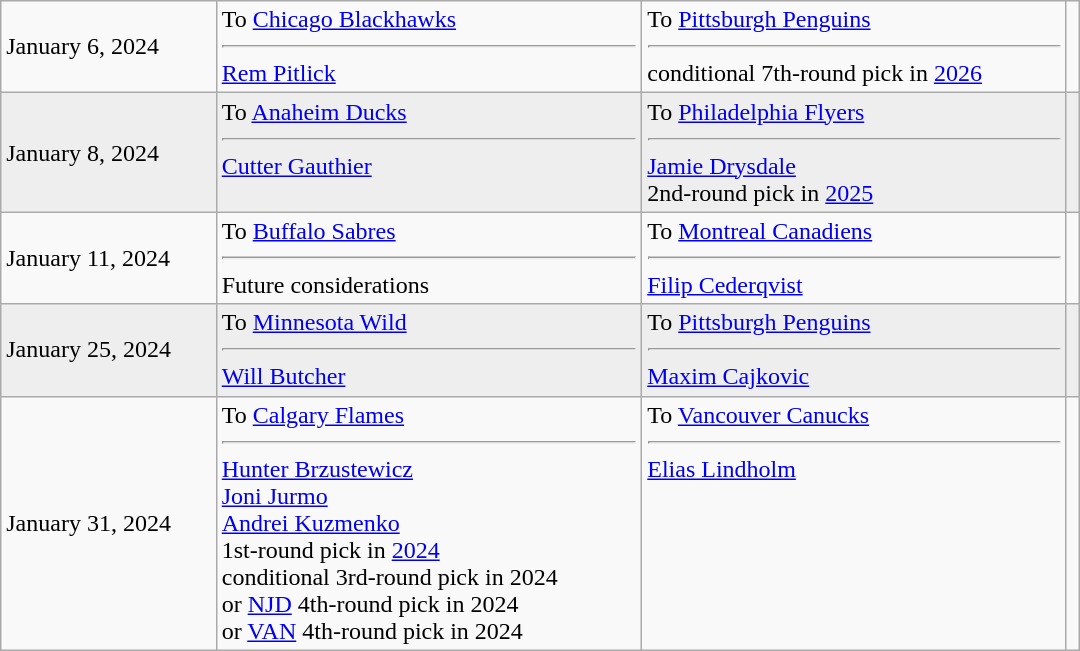<table cellspacing=0 class="wikitable" style="border:1px solid #999999; width:720px;">
<tr>
<td>January 6, 2024</td>
<td valign="top">To <a href='#'>Chicago Blackhawks</a><hr><a href='#'>Rem Pitlick</a></td>
<td valign="top">To <a href='#'>Pittsburgh Penguins</a><hr>conditional 7th-round pick in <a href='#'>2026</a></td>
<td></td>
</tr>
<tr bgcolor="eeeeee">
<td>January 8, 2024</td>
<td valign="top">To <a href='#'>Anaheim Ducks</a><hr><a href='#'>Cutter Gauthier</a></td>
<td valign="top">To <a href='#'>Philadelphia Flyers</a><hr><a href='#'>Jamie Drysdale</a><br>2nd-round pick in <a href='#'>2025</a></td>
<td></td>
</tr>
<tr>
<td>January 11, 2024</td>
<td valign="top">To <a href='#'>Buffalo Sabres</a><hr>Future considerations</td>
<td valign="top">To <a href='#'>Montreal Canadiens</a><hr><a href='#'>Filip Cederqvist</a></td>
<td></td>
</tr>
<tr bgcolor="eeeeee">
<td>January 25, 2024</td>
<td valign="top">To <a href='#'>Minnesota Wild</a><hr><a href='#'>Will Butcher</a></td>
<td valign="top">To <a href='#'>Pittsburgh Penguins</a><hr><a href='#'>Maxim Cajkovic</a></td>
<td></td>
</tr>
<tr>
<td>January 31, 2024</td>
<td valign="top">To <a href='#'>Calgary Flames</a><hr><a href='#'>Hunter Brzustewicz</a><br><a href='#'>Joni Jurmo</a><br><a href='#'>Andrei Kuzmenko</a><br>1st-round pick in <a href='#'>2024</a><br>conditional 3rd-round pick in 2024<br>or <a href='#'>NJD</a> 4th-round pick in 2024<br>or <a href='#'>VAN</a> 4th-round pick in 2024</td>
<td valign="top">To <a href='#'>Vancouver Canucks</a><hr><a href='#'>Elias Lindholm</a></td>
<td></td>
</tr>
</table>
